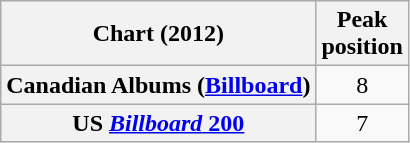<table class="wikitable sortable plainrowheaders">
<tr>
<th scope="col">Chart (2012)</th>
<th scope="col">Peak<br>position</th>
</tr>
<tr>
<th scope="row">Canadian Albums (<a href='#'>Billboard</a>)</th>
<td style="text-align:center;">8</td>
</tr>
<tr>
<th scope="row">US <a href='#'><em>Billboard</em> 200</a></th>
<td style="text-align:center;">7</td>
</tr>
</table>
